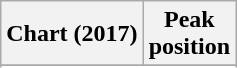<table class="wikitable sortable plainrowheaders" style="text-align:center">
<tr>
<th scope="col">Chart (2017)</th>
<th scope="col">Peak<br>position</th>
</tr>
<tr>
</tr>
<tr>
</tr>
<tr>
</tr>
<tr>
</tr>
<tr>
</tr>
</table>
